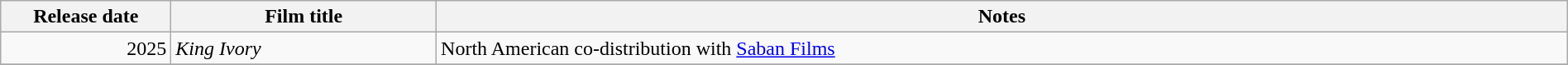<table class="wikitable" style="width:100%;">
<tr>
<th scope="col" style="width:130px;">Release date</th>
<th>Film title</th>
<th>Notes</th>
</tr>
<tr>
<td style="text-align:right;">2025</td>
<td><em>King Ivory</em></td>
<td>North American co-distribution with <a href='#'>Saban Films</a></td>
</tr>
<tr>
</tr>
</table>
